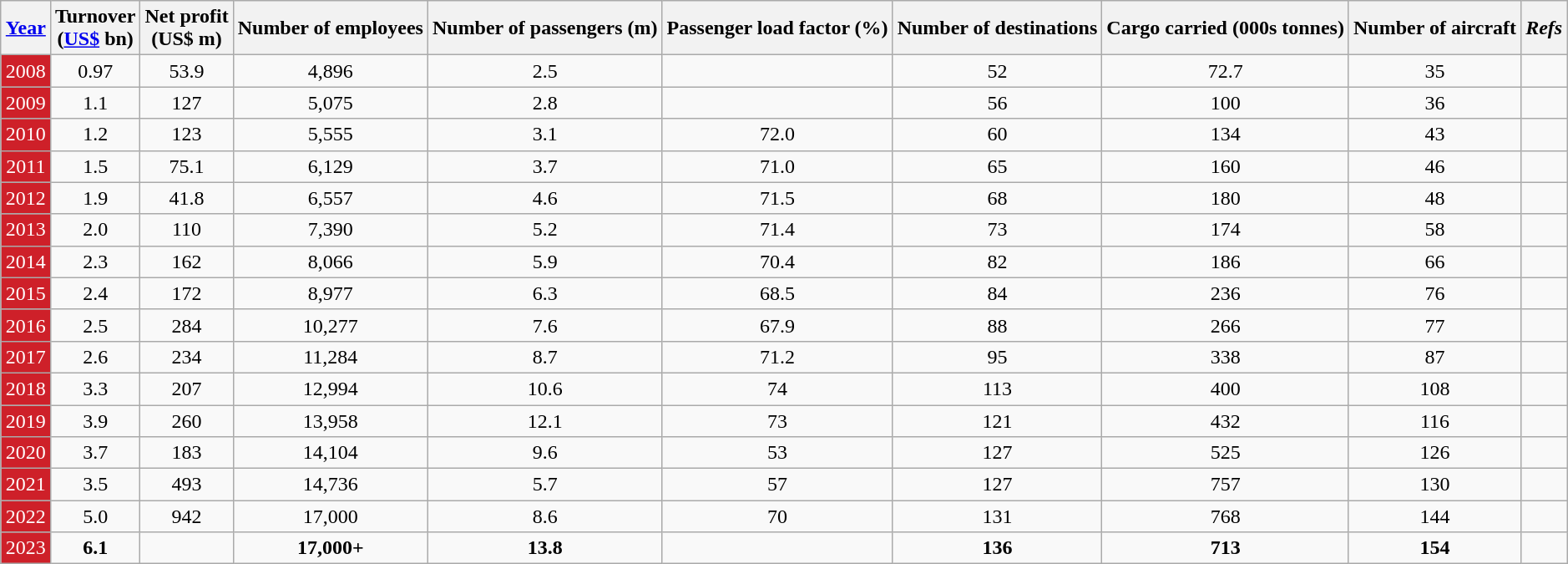<table class="wikitable" style="margin:auto; margin-left:auto; margin-right:auto; text-align:center;">
<tr>
<th><a href='#'>Year</a></th>
<th>Turnover<br>(<a href='#'>US$</a> bn)</th>
<th>Net profit<br>(US$ m)</th>
<th>Number of employees</th>
<th>Number of passengers (m)</th>
<th>Passenger load factor (%)</th>
<th>Number of destinations</th>
<th>Cargo carried (000s tonnes)</th>
<th>Number of aircraft</th>
<th><em>Refs</em></th>
</tr>
<tr>
<td style="background: #CE2029; color:white;">2008</td>
<td>0.97</td>
<td>53.9</td>
<td>4,896</td>
<td>2.5</td>
<td></td>
<td>52</td>
<td>72.7</td>
<td>35</td>
<td></td>
</tr>
<tr>
<td style="background: #CE2029; color:white;">2009</td>
<td>1.1</td>
<td>127</td>
<td>5,075</td>
<td>2.8</td>
<td></td>
<td>56</td>
<td>100</td>
<td>36</td>
<td></td>
</tr>
<tr>
<td style="background: #CE2029; color:white;">2010</td>
<td>1.2</td>
<td>123</td>
<td>5,555</td>
<td>3.1</td>
<td>72.0</td>
<td>60</td>
<td>134</td>
<td>43</td>
<td></td>
</tr>
<tr>
<td style="background: #CE2029; color:white;">2011</td>
<td>1.5</td>
<td>75.1</td>
<td>6,129</td>
<td>3.7</td>
<td>71.0</td>
<td>65</td>
<td>160</td>
<td>46</td>
<td></td>
</tr>
<tr>
<td style="background: #CE2029; color:white;">2012</td>
<td>1.9</td>
<td>41.8</td>
<td>6,557</td>
<td>4.6</td>
<td>71.5</td>
<td>68</td>
<td>180</td>
<td>48</td>
<td></td>
</tr>
<tr>
<td style="background: #CE2029; color:white;">2013</td>
<td>2.0</td>
<td>110</td>
<td>7,390</td>
<td>5.2</td>
<td>71.4</td>
<td>73</td>
<td>174</td>
<td>58</td>
<td></td>
</tr>
<tr>
<td style="background: #CE2029; color:white;">2014</td>
<td>2.3</td>
<td>162</td>
<td>8,066</td>
<td>5.9</td>
<td>70.4</td>
<td>82</td>
<td>186</td>
<td>66</td>
<td></td>
</tr>
<tr>
<td style="background: #CE2029; color:white;">2015</td>
<td>2.4</td>
<td>172</td>
<td>8,977</td>
<td>6.3</td>
<td>68.5</td>
<td>84</td>
<td>236</td>
<td>76</td>
<td></td>
</tr>
<tr>
<td style="background: #CE2029; color:white;">2016</td>
<td>2.5</td>
<td>284</td>
<td>10,277</td>
<td>7.6</td>
<td>67.9</td>
<td>88</td>
<td>266</td>
<td>77</td>
<td></td>
</tr>
<tr>
<td style="background: #CE2029; color:white;">2017</td>
<td>2.6</td>
<td>234</td>
<td>11,284</td>
<td>8.7</td>
<td>71.2</td>
<td>95</td>
<td>338</td>
<td>87</td>
<td></td>
</tr>
<tr>
<td style="background: #CE2029; color:white;">2018</td>
<td>3.3</td>
<td>207</td>
<td>12,994</td>
<td>10.6</td>
<td>74</td>
<td>113</td>
<td>400</td>
<td>108</td>
<td></td>
</tr>
<tr>
<td style="background: #CE2029; color:white;">2019</td>
<td>3.9</td>
<td>260</td>
<td>13,958</td>
<td>12.1</td>
<td>73</td>
<td>121</td>
<td>432</td>
<td>116</td>
<td></td>
</tr>
<tr>
<td style="background: #CE2029; color:white;">2020</td>
<td>3.7</td>
<td>183</td>
<td>14,104</td>
<td>9.6</td>
<td>53</td>
<td>127</td>
<td>525</td>
<td>126</td>
<td></td>
</tr>
<tr>
<td style="background: #CE2029; color:white;">2021</td>
<td>3.5</td>
<td>493</td>
<td>14,736</td>
<td>5.7</td>
<td>57</td>
<td>127</td>
<td>757</td>
<td>130</td>
<td></td>
</tr>
<tr>
<td style="background: #CE2029; color:white;">2022</td>
<td>5.0</td>
<td>942</td>
<td>17,000</td>
<td>8.6</td>
<td>70</td>
<td>131</td>
<td>768</td>
<td>144</td>
<td><strong></strong></td>
</tr>
<tr>
<td style="background: #CE2029; color:white;">2023</td>
<td><strong>6.1</strong></td>
<td></td>
<td><strong>17,000+</strong></td>
<td><strong>13.8</strong></td>
<td></td>
<td><strong>136</strong></td>
<td><strong>713</strong></td>
<td><strong>154</strong></td>
<td></td>
</tr>
</table>
